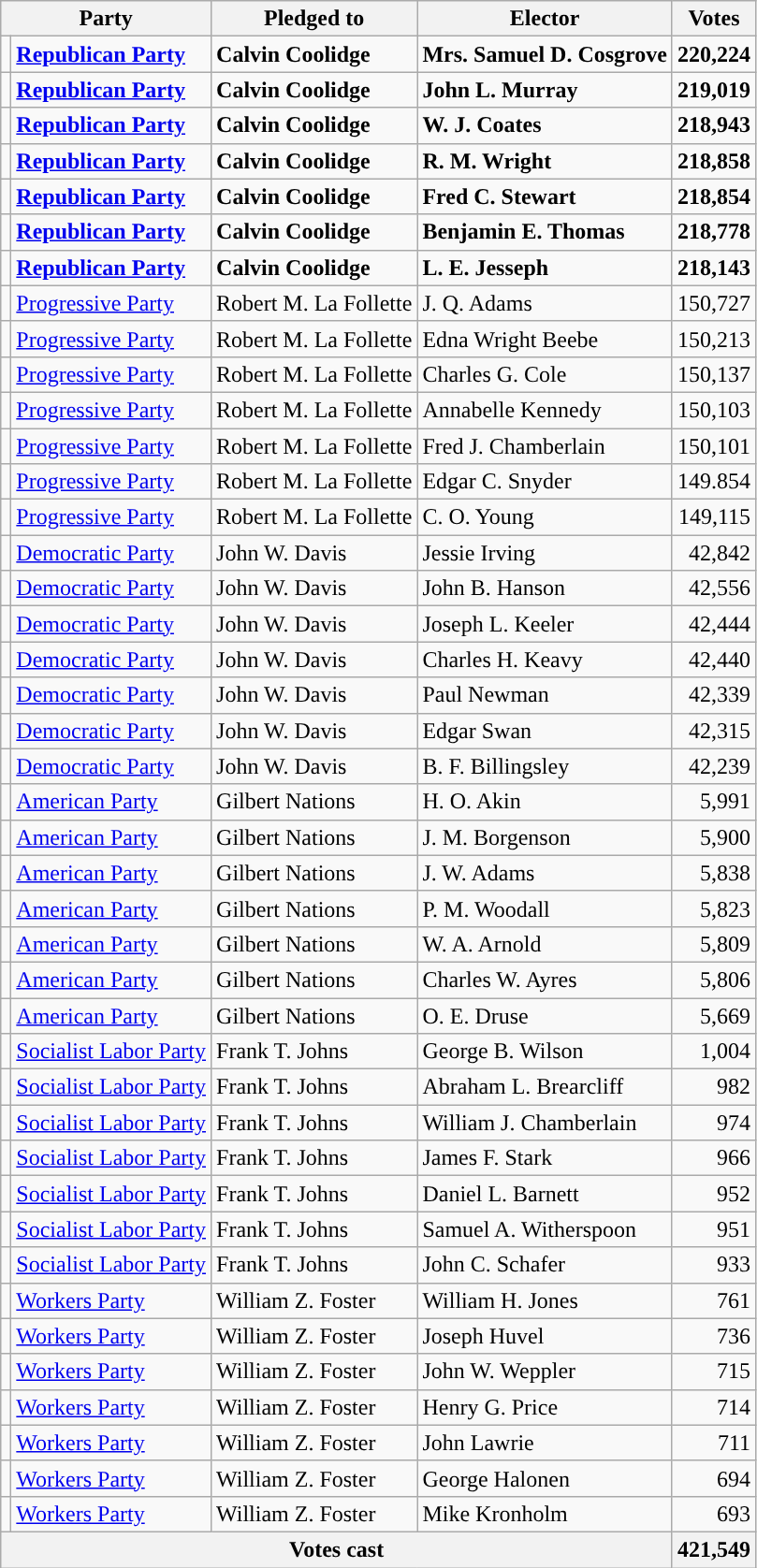<table class="wikitable">
<tr>
<th colspan=2>Party</th>
<th>Pledged to</th>
<th>Elector</th>
<th>Votes</th>
</tr>
<tr style="font-weight:bold">
<td></td>
<td><a href='#'>Republican Party</a></td>
<td>Calvin Coolidge</td>
<td>Mrs. Samuel D. Cosgrove</td>
<td align="right">220,224</td>
</tr>
<tr style="font-weight:bold">
<td></td>
<td><a href='#'>Republican Party</a></td>
<td>Calvin Coolidge</td>
<td>John L. Murray</td>
<td align="right">219,019</td>
</tr>
<tr style="font-weight:bold">
<td></td>
<td><a href='#'>Republican Party</a></td>
<td>Calvin Coolidge</td>
<td>W. J. Coates</td>
<td align="right">218,943</td>
</tr>
<tr style="font-weight:bold">
<td></td>
<td><a href='#'>Republican Party</a></td>
<td>Calvin Coolidge</td>
<td>R. M. Wright</td>
<td align="right">218,858</td>
</tr>
<tr style="font-weight:bold">
<td></td>
<td><a href='#'>Republican Party</a></td>
<td>Calvin Coolidge</td>
<td>Fred C. Stewart</td>
<td align="right">218,854</td>
</tr>
<tr style="font-weight:bold">
<td></td>
<td><a href='#'>Republican Party</a></td>
<td>Calvin Coolidge</td>
<td>Benjamin E. Thomas</td>
<td align="right">218,778</td>
</tr>
<tr style="font-weight:bold">
<td></td>
<td><a href='#'>Republican Party</a></td>
<td>Calvin Coolidge</td>
<td>L. E. Jesseph</td>
<td align="right">218,143</td>
</tr>
<tr>
<td></td>
<td><a href='#'>Progressive Party</a></td>
<td>Robert M. La Follette</td>
<td>J. Q. Adams</td>
<td align="right">150,727</td>
</tr>
<tr>
<td></td>
<td><a href='#'>Progressive Party</a></td>
<td>Robert M. La Follette</td>
<td>Edna Wright Beebe</td>
<td align="right">150,213</td>
</tr>
<tr>
<td></td>
<td><a href='#'>Progressive Party</a></td>
<td>Robert M. La Follette</td>
<td>Charles G. Cole</td>
<td align="right">150,137</td>
</tr>
<tr>
<td></td>
<td><a href='#'>Progressive Party</a></td>
<td>Robert M. La Follette</td>
<td>Annabelle Kennedy</td>
<td align="right">150,103</td>
</tr>
<tr>
<td></td>
<td><a href='#'>Progressive Party</a></td>
<td>Robert M. La Follette</td>
<td>Fred J. Chamberlain</td>
<td align="right">150,101</td>
</tr>
<tr>
<td></td>
<td><a href='#'>Progressive Party</a></td>
<td>Robert M. La Follette</td>
<td>Edgar C. Snyder</td>
<td align="right">149.854</td>
</tr>
<tr>
<td></td>
<td><a href='#'>Progressive Party</a></td>
<td>Robert M. La Follette</td>
<td>C. O. Young</td>
<td align="right">149,115</td>
</tr>
<tr>
<td></td>
<td><a href='#'>Democratic Party</a></td>
<td>John W. Davis</td>
<td>Jessie Irving</td>
<td align="right">42,842</td>
</tr>
<tr>
<td></td>
<td><a href='#'>Democratic Party</a></td>
<td>John W. Davis</td>
<td>John B. Hanson</td>
<td align="right">42,556</td>
</tr>
<tr>
<td></td>
<td><a href='#'>Democratic Party</a></td>
<td>John W. Davis</td>
<td>Joseph L. Keeler</td>
<td align="right">42,444</td>
</tr>
<tr>
<td></td>
<td><a href='#'>Democratic Party</a></td>
<td>John W. Davis</td>
<td>Charles H. Keavy</td>
<td align="right">42,440</td>
</tr>
<tr>
<td></td>
<td><a href='#'>Democratic Party</a></td>
<td>John W. Davis</td>
<td>Paul Newman</td>
<td align="right">42,339</td>
</tr>
<tr>
<td></td>
<td><a href='#'>Democratic Party</a></td>
<td>John W. Davis</td>
<td>Edgar Swan</td>
<td align="right">42,315</td>
</tr>
<tr>
<td></td>
<td><a href='#'>Democratic Party</a></td>
<td>John W. Davis</td>
<td>B. F. Billingsley</td>
<td align="right">42,239</td>
</tr>
<tr>
<td></td>
<td><a href='#'>American Party</a></td>
<td>Gilbert Nations</td>
<td>H. O. Akin</td>
<td align="right">5,991</td>
</tr>
<tr>
<td></td>
<td><a href='#'>American Party</a></td>
<td>Gilbert Nations</td>
<td>J. M. Borgenson</td>
<td align="right">5,900</td>
</tr>
<tr>
<td></td>
<td><a href='#'>American Party</a></td>
<td>Gilbert Nations</td>
<td>J. W. Adams</td>
<td align="right">5,838</td>
</tr>
<tr>
<td></td>
<td><a href='#'>American Party</a></td>
<td>Gilbert Nations</td>
<td>P. M. Woodall</td>
<td align="right">5,823</td>
</tr>
<tr>
<td></td>
<td><a href='#'>American Party</a></td>
<td>Gilbert Nations</td>
<td>W. A. Arnold</td>
<td align="right">5,809</td>
</tr>
<tr>
<td></td>
<td><a href='#'>American Party</a></td>
<td>Gilbert Nations</td>
<td>Charles W. Ayres</td>
<td align="right">5,806</td>
</tr>
<tr>
<td></td>
<td><a href='#'>American Party</a></td>
<td>Gilbert Nations</td>
<td>O. E. Druse</td>
<td align="right">5,669</td>
</tr>
<tr>
<td></td>
<td><a href='#'>Socialist Labor Party</a></td>
<td>Frank T. Johns</td>
<td>George B. Wilson</td>
<td align="right">1,004</td>
</tr>
<tr>
<td></td>
<td><a href='#'>Socialist Labor Party</a></td>
<td>Frank T. Johns</td>
<td>Abraham L. Brearcliff</td>
<td align="right">982</td>
</tr>
<tr>
<td></td>
<td><a href='#'>Socialist Labor Party</a></td>
<td>Frank T. Johns</td>
<td>William J. Chamberlain</td>
<td align="right">974</td>
</tr>
<tr>
<td></td>
<td><a href='#'>Socialist Labor Party</a></td>
<td>Frank T. Johns</td>
<td>James F. Stark</td>
<td align="right">966</td>
</tr>
<tr>
<td></td>
<td><a href='#'>Socialist Labor Party</a></td>
<td>Frank T. Johns</td>
<td>Daniel L. Barnett</td>
<td align="right">952</td>
</tr>
<tr>
<td></td>
<td><a href='#'>Socialist Labor Party</a></td>
<td>Frank T. Johns</td>
<td>Samuel A. Witherspoon</td>
<td align="right">951</td>
</tr>
<tr>
<td></td>
<td><a href='#'>Socialist Labor Party</a></td>
<td>Frank T. Johns</td>
<td>John C. Schafer</td>
<td align="right">933</td>
</tr>
<tr>
<td></td>
<td><a href='#'>Workers Party</a></td>
<td>William Z. Foster</td>
<td>William H. Jones</td>
<td align="right">761</td>
</tr>
<tr>
<td></td>
<td><a href='#'>Workers Party</a></td>
<td>William Z. Foster</td>
<td>Joseph Huvel</td>
<td align="right">736</td>
</tr>
<tr>
<td></td>
<td><a href='#'>Workers Party</a></td>
<td>William Z. Foster</td>
<td>John W. Weppler</td>
<td align="right">715</td>
</tr>
<tr>
<td></td>
<td><a href='#'>Workers Party</a></td>
<td>William Z. Foster</td>
<td>Henry G. Price</td>
<td align="right">714</td>
</tr>
<tr>
<td></td>
<td><a href='#'>Workers Party</a></td>
<td>William Z. Foster</td>
<td>John Lawrie</td>
<td align="right">711</td>
</tr>
<tr>
<td></td>
<td><a href='#'>Workers Party</a></td>
<td>William Z. Foster</td>
<td>George Halonen</td>
<td align="right">694</td>
</tr>
<tr>
<td></td>
<td><a href='#'>Workers Party</a></td>
<td>William Z. Foster</td>
<td>Mike Kronholm</td>
<td align="right">693</td>
</tr>
<tr>
<th colspan="4">Votes cast</th>
<th>421,549</th>
</tr>
</table>
